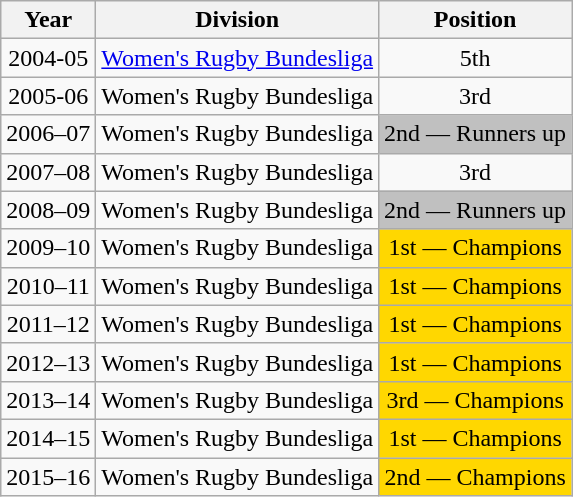<table class="wikitable">
<tr>
<th>Year</th>
<th>Division</th>
<th>Position</th>
</tr>
<tr align="center">
<td>2004-05</td>
<td align="left"><a href='#'>Women's Rugby Bundesliga</a></td>
<td>5th</td>
</tr>
<tr align="center">
<td>2005-06</td>
<td align="left">Women's Rugby Bundesliga</td>
<td>3rd</td>
</tr>
<tr align="center">
<td>2006–07</td>
<td align="left">Women's Rugby Bundesliga</td>
<td bgcolor=silver>2nd — Runners up</td>
</tr>
<tr align="center">
<td>2007–08</td>
<td align="left">Women's Rugby Bundesliga</td>
<td>3rd</td>
</tr>
<tr align="center">
<td>2008–09</td>
<td align="left">Women's Rugby Bundesliga</td>
<td bgcolor=silver>2nd — Runners up</td>
</tr>
<tr align="center">
<td>2009–10</td>
<td align="left">Women's Rugby Bundesliga</td>
<td bgcolor="#FFD700">1st — Champions</td>
</tr>
<tr align="center">
<td>2010–11</td>
<td align="left">Women's Rugby Bundesliga</td>
<td bgcolor="#FFD700">1st — Champions</td>
</tr>
<tr align="center">
<td>2011–12</td>
<td align="left">Women's Rugby Bundesliga</td>
<td bgcolor="#FFD700">1st — Champions</td>
</tr>
<tr align="center">
<td>2012–13</td>
<td align="left">Women's Rugby Bundesliga</td>
<td bgcolor="#FFD700">1st — Champions</td>
</tr>
<tr align="center">
<td>2013–14</td>
<td align="left">Women's Rugby Bundesliga</td>
<td bgcolor="#FFD700">3rd — Champions</td>
</tr>
<tr align="center">
<td>2014–15</td>
<td align="left">Women's Rugby Bundesliga</td>
<td bgcolor="#FFD700">1st — Champions</td>
</tr>
<tr align="center">
<td>2015–16</td>
<td align="left">Women's Rugby Bundesliga</td>
<td bgcolor="#FFD700">2nd — Champions</td>
</tr>
</table>
